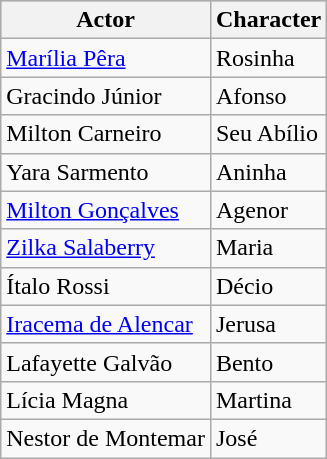<table class="wikitable sortable">
<tr style="background:#ccc;">
<th>Actor</th>
<th>Character</th>
</tr>
<tr>
<td><a href='#'>Marília Pêra</a></td>
<td>Rosinha</td>
</tr>
<tr>
<td>Gracindo Júnior</td>
<td>Afonso</td>
</tr>
<tr>
<td>Milton Carneiro</td>
<td>Seu Abílio</td>
</tr>
<tr>
<td>Yara Sarmento</td>
<td>Aninha</td>
</tr>
<tr>
<td><a href='#'>Milton Gonçalves</a></td>
<td>Agenor</td>
</tr>
<tr>
<td><a href='#'>Zilka Salaberry</a></td>
<td>Maria</td>
</tr>
<tr>
<td>Ítalo Rossi</td>
<td>Décio</td>
</tr>
<tr>
<td><a href='#'>Iracema de Alencar</a></td>
<td>Jerusa</td>
</tr>
<tr>
<td>Lafayette Galvão</td>
<td>Bento</td>
</tr>
<tr>
<td>Lícia Magna</td>
<td>Martina</td>
</tr>
<tr>
<td>Nestor de Montemar</td>
<td>José</td>
</tr>
</table>
